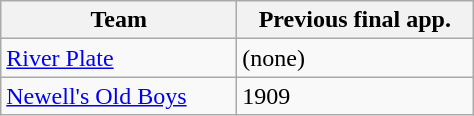<table class="wikitable">
<tr>
<th width=150px>Team</th>
<th width=150px>Previous final app.</th>
</tr>
<tr>
<td><a href='#'>River Plate</a></td>
<td>(none)</td>
</tr>
<tr>
<td><a href='#'>Newell's Old Boys</a></td>
<td>1909</td>
</tr>
</table>
